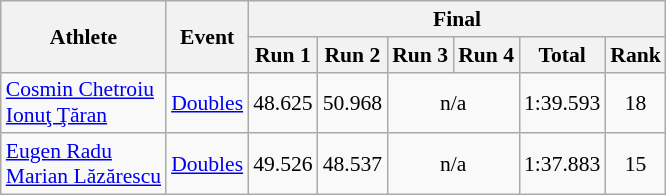<table class="wikitable" style="font-size:90%">
<tr>
<th rowspan="2">Athlete</th>
<th rowspan="2">Event</th>
<th colspan="6">Final</th>
</tr>
<tr>
<th>Run 1</th>
<th>Run 2</th>
<th>Run 3</th>
<th>Run 4</th>
<th>Total</th>
<th>Rank</th>
</tr>
<tr>
<td><a href='#'>Cosmin Chetroiu</a> <br><a href='#'>Ionuţ Ţăran</a></td>
<td><a href='#'>Doubles</a></td>
<td align="center">48.625</td>
<td align="center">50.968</td>
<td colspan=2 align="center">n/a</td>
<td align="center">1:39.593</td>
<td align="center">18</td>
</tr>
<tr>
<td><a href='#'>Eugen Radu</a> <br><a href='#'>Marian Lăzărescu</a></td>
<td><a href='#'>Doubles</a></td>
<td align="center">49.526</td>
<td align="center">48.537</td>
<td colspan=2 align="center">n/a</td>
<td align="center">1:37.883</td>
<td align="center">15</td>
</tr>
</table>
